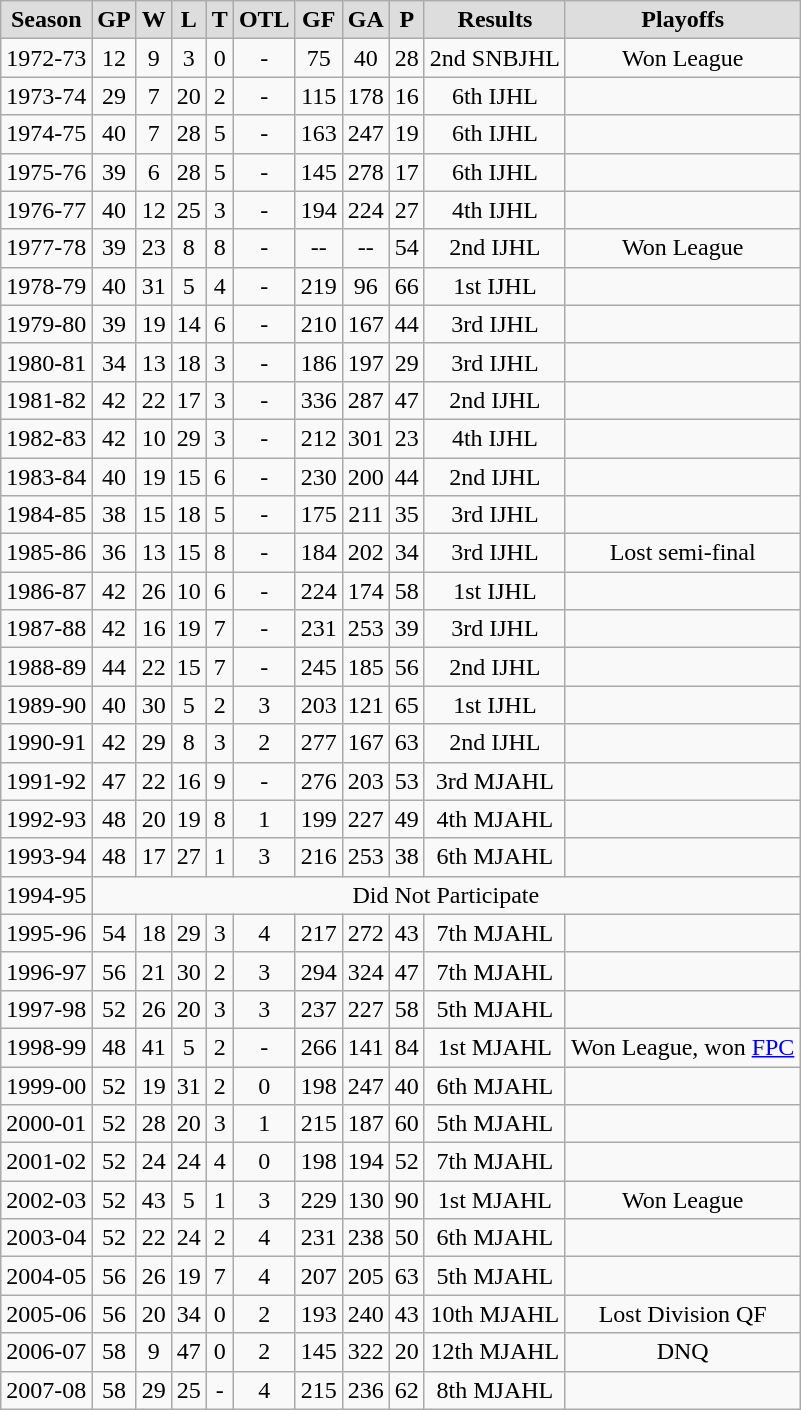<table class="wikitable">
<tr align="center"  bgcolor="#dddddd">
<td><strong>Season</strong></td>
<td><strong>GP</strong></td>
<td><strong>W</strong></td>
<td><strong>L</strong></td>
<td><strong>T</strong></td>
<td><strong>OTL</strong></td>
<td><strong>GF</strong></td>
<td><strong>GA</strong></td>
<td><strong>P</strong></td>
<td><strong>Results</strong></td>
<td><strong>Playoffs</strong></td>
</tr>
<tr align="center">
<td>1972-73</td>
<td>12</td>
<td>9</td>
<td>3</td>
<td>0</td>
<td>-</td>
<td>75</td>
<td>40</td>
<td>28</td>
<td>2nd SNBJHL</td>
<td>Won League</td>
</tr>
<tr align="center">
<td>1973-74</td>
<td>29</td>
<td>7</td>
<td>20</td>
<td>2</td>
<td>-</td>
<td>115</td>
<td>178</td>
<td>16</td>
<td>6th IJHL</td>
<td></td>
</tr>
<tr align="center">
<td>1974-75</td>
<td>40</td>
<td>7</td>
<td>28</td>
<td>5</td>
<td>-</td>
<td>163</td>
<td>247</td>
<td>19</td>
<td>6th IJHL</td>
<td></td>
</tr>
<tr align="center">
<td>1975-76</td>
<td>39</td>
<td>6</td>
<td>28</td>
<td>5</td>
<td>-</td>
<td>145</td>
<td>278</td>
<td>17</td>
<td>6th IJHL</td>
<td></td>
</tr>
<tr align="center">
<td>1976-77</td>
<td>40</td>
<td>12</td>
<td>25</td>
<td>3</td>
<td>-</td>
<td>194</td>
<td>224</td>
<td>27</td>
<td>4th IJHL</td>
<td></td>
</tr>
<tr align="center">
<td>1977-78</td>
<td>39</td>
<td>23</td>
<td>8</td>
<td>8</td>
<td>-</td>
<td>--</td>
<td>--</td>
<td>54</td>
<td>2nd IJHL</td>
<td>Won League</td>
</tr>
<tr align="center">
<td>1978-79</td>
<td>40</td>
<td>31</td>
<td>5</td>
<td>4</td>
<td>-</td>
<td>219</td>
<td>96</td>
<td>66</td>
<td>1st IJHL</td>
<td></td>
</tr>
<tr align="center">
<td>1979-80</td>
<td>39</td>
<td>19</td>
<td>14</td>
<td>6</td>
<td>-</td>
<td>210</td>
<td>167</td>
<td>44</td>
<td>3rd IJHL</td>
<td></td>
</tr>
<tr align="center">
<td>1980-81</td>
<td>34</td>
<td>13</td>
<td>18</td>
<td>3</td>
<td>-</td>
<td>186</td>
<td>197</td>
<td>29</td>
<td>3rd IJHL</td>
<td></td>
</tr>
<tr align="center">
<td>1981-82</td>
<td>42</td>
<td>22</td>
<td>17</td>
<td>3</td>
<td>-</td>
<td>336</td>
<td>287</td>
<td>47</td>
<td>2nd IJHL</td>
<td></td>
</tr>
<tr align="center">
<td>1982-83</td>
<td>42</td>
<td>10</td>
<td>29</td>
<td>3</td>
<td>-</td>
<td>212</td>
<td>301</td>
<td>23</td>
<td>4th IJHL</td>
<td></td>
</tr>
<tr align="center">
<td>1983-84</td>
<td>40</td>
<td>19</td>
<td>15</td>
<td>6</td>
<td>-</td>
<td>230</td>
<td>200</td>
<td>44</td>
<td>2nd IJHL</td>
<td></td>
</tr>
<tr align="center">
<td>1984-85</td>
<td>38</td>
<td>15</td>
<td>18</td>
<td>5</td>
<td>-</td>
<td>175</td>
<td>211</td>
<td>35</td>
<td>3rd IJHL</td>
<td></td>
</tr>
<tr align="center">
<td>1985-86</td>
<td>36</td>
<td>13</td>
<td>15</td>
<td>8</td>
<td>-</td>
<td>184</td>
<td>202</td>
<td>34</td>
<td>3rd IJHL</td>
<td>Lost semi-final</td>
</tr>
<tr align="center">
<td>1986-87</td>
<td>42</td>
<td>26</td>
<td>10</td>
<td>6</td>
<td>-</td>
<td>224</td>
<td>174</td>
<td>58</td>
<td>1st IJHL</td>
<td></td>
</tr>
<tr align="center">
<td>1987-88</td>
<td>42</td>
<td>16</td>
<td>19</td>
<td>7</td>
<td>-</td>
<td>231</td>
<td>253</td>
<td>39</td>
<td>3rd IJHL</td>
<td></td>
</tr>
<tr align="center">
<td>1988-89</td>
<td>44</td>
<td>22</td>
<td>15</td>
<td>7</td>
<td>-</td>
<td>245</td>
<td>185</td>
<td>56</td>
<td>2nd IJHL</td>
<td></td>
</tr>
<tr align="center">
<td>1989-90</td>
<td>40</td>
<td>30</td>
<td>5</td>
<td>2</td>
<td>3</td>
<td>203</td>
<td>121</td>
<td>65</td>
<td>1st IJHL</td>
<td></td>
</tr>
<tr align="center">
<td>1990-91</td>
<td>42</td>
<td>29</td>
<td>8</td>
<td>3</td>
<td>2</td>
<td>277</td>
<td>167</td>
<td>63</td>
<td>2nd IJHL</td>
<td></td>
</tr>
<tr align="center">
<td>1991-92</td>
<td>47</td>
<td>22</td>
<td>16</td>
<td>9</td>
<td>-</td>
<td>276</td>
<td>203</td>
<td>53</td>
<td>3rd MJAHL</td>
<td></td>
</tr>
<tr align="center">
<td>1992-93</td>
<td>48</td>
<td>20</td>
<td>19</td>
<td>8</td>
<td>1</td>
<td>199</td>
<td>227</td>
<td>49</td>
<td>4th MJAHL</td>
<td></td>
</tr>
<tr align="center">
<td>1993-94</td>
<td>48</td>
<td>17</td>
<td>27</td>
<td>1</td>
<td>3</td>
<td>216</td>
<td>253</td>
<td>38</td>
<td>6th MJAHL</td>
<td></td>
</tr>
<tr align="center">
<td>1994-95</td>
<td colspan="11">Did Not Participate</td>
</tr>
<tr align="center">
<td>1995-96</td>
<td>54</td>
<td>18</td>
<td>29</td>
<td>3</td>
<td>4</td>
<td>217</td>
<td>272</td>
<td>43</td>
<td>7th MJAHL</td>
<td></td>
</tr>
<tr align="center">
<td>1996-97</td>
<td>56</td>
<td>21</td>
<td>30</td>
<td>2</td>
<td>3</td>
<td>294</td>
<td>324</td>
<td>47</td>
<td>7th MJAHL</td>
<td></td>
</tr>
<tr align="center">
<td>1997-98</td>
<td>52</td>
<td>26</td>
<td>20</td>
<td>3</td>
<td>3</td>
<td>237</td>
<td>227</td>
<td>58</td>
<td>5th MJAHL</td>
<td></td>
</tr>
<tr align="center">
<td>1998-99</td>
<td>48</td>
<td>41</td>
<td>5</td>
<td>2</td>
<td>-</td>
<td>266</td>
<td>141</td>
<td>84</td>
<td>1st MJAHL</td>
<td>Won League, won <a href='#'>FPC</a></td>
</tr>
<tr align="center">
<td>1999-00</td>
<td>52</td>
<td>19</td>
<td>31</td>
<td>2</td>
<td>0</td>
<td>198</td>
<td>247</td>
<td>40</td>
<td>6th MJAHL</td>
<td></td>
</tr>
<tr align="center">
<td>2000-01</td>
<td>52</td>
<td>28</td>
<td>20</td>
<td>3</td>
<td>1</td>
<td>215</td>
<td>187</td>
<td>60</td>
<td>5th MJAHL</td>
<td></td>
</tr>
<tr align="center">
<td>2001-02</td>
<td>52</td>
<td>24</td>
<td>24</td>
<td>4</td>
<td>0</td>
<td>198</td>
<td>194</td>
<td>52</td>
<td>7th MJAHL</td>
<td></td>
</tr>
<tr align="center">
<td>2002-03</td>
<td>52</td>
<td>43</td>
<td>5</td>
<td>1</td>
<td>3</td>
<td>229</td>
<td>130</td>
<td>90</td>
<td>1st MJAHL</td>
<td>Won League</td>
</tr>
<tr align="center">
<td>2003-04</td>
<td>52</td>
<td>22</td>
<td>24</td>
<td>2</td>
<td>4</td>
<td>231</td>
<td>238</td>
<td>50</td>
<td>6th MJAHL</td>
<td></td>
</tr>
<tr align="center">
<td>2004-05</td>
<td>56</td>
<td>26</td>
<td>19</td>
<td>7</td>
<td>4</td>
<td>207</td>
<td>205</td>
<td>63</td>
<td>5th MJAHL</td>
<td></td>
</tr>
<tr align="center">
<td>2005-06</td>
<td>56</td>
<td>20</td>
<td>34</td>
<td>0</td>
<td>2</td>
<td>193</td>
<td>240</td>
<td>43</td>
<td>10th MJAHL</td>
<td>Lost Division QF</td>
</tr>
<tr align="center">
<td>2006-07</td>
<td>58</td>
<td>9</td>
<td>47</td>
<td>0</td>
<td>2</td>
<td>145</td>
<td>322</td>
<td>20</td>
<td>12th MJAHL</td>
<td>DNQ</td>
</tr>
<tr align="center">
<td>2007-08</td>
<td>58</td>
<td>29</td>
<td>25</td>
<td>-</td>
<td>4</td>
<td>215</td>
<td>236</td>
<td>62</td>
<td>8th MJAHL</td>
<td></td>
</tr>
</table>
